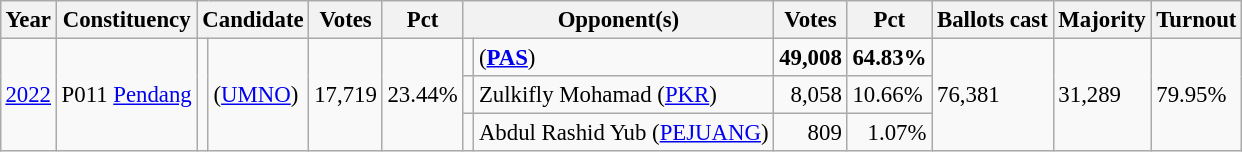<table class="wikitable" style="margin:0.5em ; font-size:95%">
<tr>
<th>Year</th>
<th>Constituency</th>
<th colspan=2>Candidate</th>
<th>Votes</th>
<th>Pct</th>
<th colspan=2>Opponent(s)</th>
<th>Votes</th>
<th>Pct</th>
<th>Ballots cast</th>
<th>Majority</th>
<th>Turnout</th>
</tr>
<tr>
<td rowspan="3"><a href='#'>2022</a></td>
<td rowspan="3">P011 <a href='#'>Pendang</a></td>
<td rowspan="3" ></td>
<td rowspan="3"> (<a href='#'>UMNO</a>)</td>
<td rowspan="3" align="right">17,719</td>
<td rowspan="3">23.44%</td>
<td bgcolor=></td>
<td> (<a href='#'><strong>PAS</strong></a>)</td>
<td align="right"><strong>49,008</strong></td>
<td><strong>64.83%</strong></td>
<td rowspan="3">76,381</td>
<td rowspan="3">31,289</td>
<td rowspan="3">79.95%</td>
</tr>
<tr>
<td></td>
<td>Zulkifly Mohamad (<a href='#'>PKR</a>)</td>
<td align="right">8,058</td>
<td>10.66%</td>
</tr>
<tr>
<td bgcolor=></td>
<td>Abdul Rashid Yub (<a href='#'>PEJUANG</a>)</td>
<td align="right">809</td>
<td align=right>1.07%</td>
</tr>
</table>
